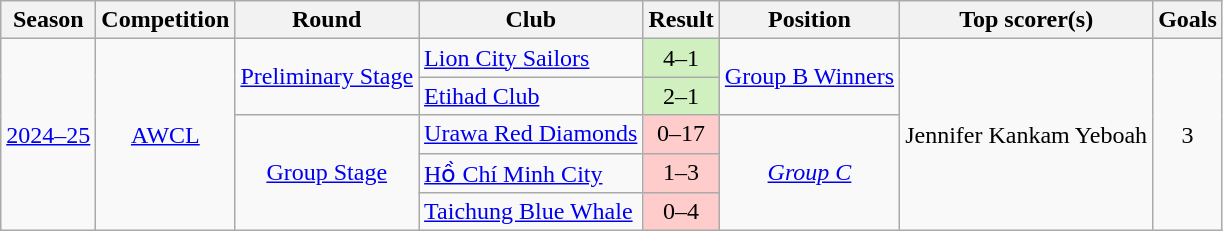<table class="wikitable">
<tr>
<th>Season</th>
<th>Competition</th>
<th>Round</th>
<th>Club</th>
<th>Result</th>
<th>Position</th>
<th>Top scorer(s)</th>
<th>Goals</th>
</tr>
<tr>
<td style="text-align:center;" rowspan="5"><a href='#'>2024–25</a></td>
<td style="text-align:center;" rowspan="5"><a href='#'>AWCL</a></td>
<td style="text-align:center;" rowspan="2"><a href='#'>Preliminary Stage</a></td>
<td> <a href='#'>Lion City Sailors</a></td>
<td style="text-align:center;" bgcolor=#D0F0C0>4–1</td>
<td style="text-align:center;" rowspan="2"><a href='#'>Group B Winners</a></td>
<td rowspan="5"> Jennifer Kankam Yeboah</td>
<td style="text-align:center;" rowspan="5">3</td>
</tr>
<tr>
<td> <a href='#'>Etihad Club</a></td>
<td style="text-align:center;" bgcolor=#D0F0C0>2–1</td>
</tr>
<tr>
<td style="text-align:center;" rowspan="3"><a href='#'>Group Stage</a></td>
<td> <a href='#'>Urawa Red Diamonds</a></td>
<td style="text-align:center;" bgcolor=#FCC>0–17</td>
<td style="text-align:center;" rowspan="3"><em><a href='#'>Group C</a></em></td>
</tr>
<tr>
<td> <a href='#'>Hồ Chí Minh City</a></td>
<td style="text-align:center;" bgcolor=#FCC>1–3</td>
</tr>
<tr>
<td> <a href='#'>Taichung Blue Whale</a></td>
<td style="text-align:center;" bgcolor=#FCC>0–4</td>
</tr>
</table>
